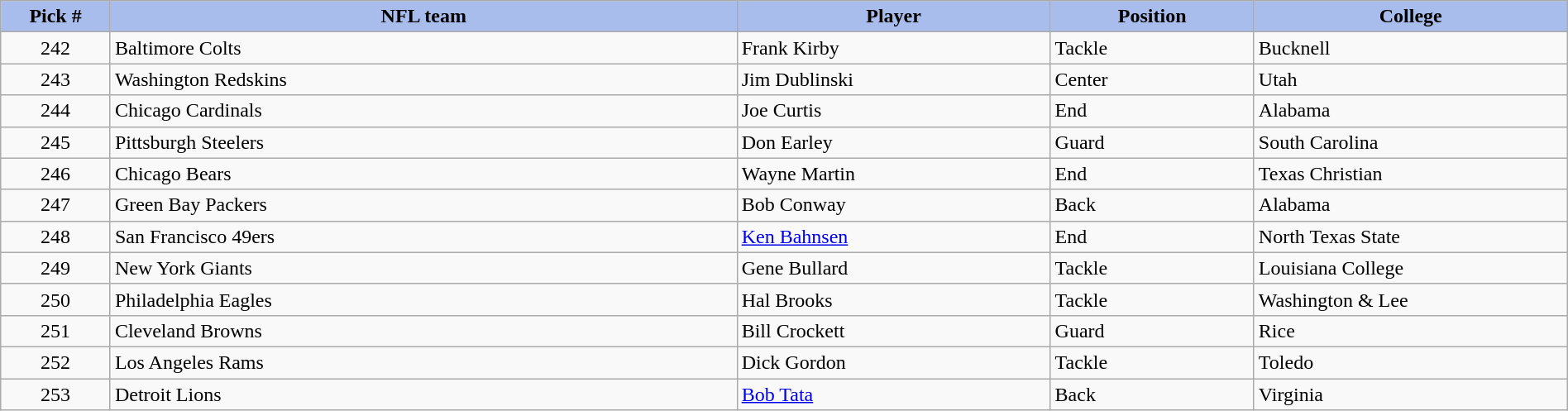<table class="wikitable sortable sortable" style="width: 100%">
<tr>
<th style="background:#a8bdec; width:7%;">Pick #</th>
<th style="width:40%; background:#a8bdec;">NFL team</th>
<th style="width:20%; background:#a8bdec;">Player</th>
<th style="width:13%; background:#a8bdec;">Position</th>
<th style="background:#A8BDEC;">College</th>
</tr>
<tr>
<td align=center>242</td>
<td>Baltimore Colts</td>
<td>Frank Kirby</td>
<td>Tackle</td>
<td>Bucknell</td>
</tr>
<tr>
<td align=center>243</td>
<td>Washington Redskins</td>
<td>Jim Dublinski</td>
<td>Center</td>
<td>Utah</td>
</tr>
<tr>
<td align=center>244</td>
<td>Chicago Cardinals</td>
<td>Joe Curtis</td>
<td>End</td>
<td>Alabama</td>
</tr>
<tr>
<td align=center>245</td>
<td>Pittsburgh Steelers</td>
<td>Don Earley</td>
<td>Guard</td>
<td>South Carolina</td>
</tr>
<tr>
<td align=center>246</td>
<td>Chicago Bears</td>
<td>Wayne Martin</td>
<td>End</td>
<td>Texas Christian</td>
</tr>
<tr>
<td align=center>247</td>
<td>Green Bay Packers</td>
<td>Bob Conway</td>
<td>Back</td>
<td>Alabama</td>
</tr>
<tr>
<td align=center>248</td>
<td>San Francisco 49ers</td>
<td><a href='#'>Ken Bahnsen</a></td>
<td>End</td>
<td>North Texas State</td>
</tr>
<tr>
<td align=center>249</td>
<td>New York Giants</td>
<td>Gene Bullard</td>
<td>Tackle</td>
<td>Louisiana College</td>
</tr>
<tr>
<td align=center>250</td>
<td>Philadelphia Eagles</td>
<td>Hal Brooks</td>
<td>Tackle</td>
<td>Washington & Lee</td>
</tr>
<tr>
<td align=center>251</td>
<td>Cleveland Browns</td>
<td>Bill Crockett</td>
<td>Guard</td>
<td>Rice</td>
</tr>
<tr>
<td align=center>252</td>
<td>Los Angeles Rams</td>
<td>Dick Gordon</td>
<td>Tackle</td>
<td>Toledo</td>
</tr>
<tr>
<td align=center>253</td>
<td>Detroit Lions</td>
<td><a href='#'>Bob Tata</a></td>
<td>Back</td>
<td>Virginia</td>
</tr>
</table>
